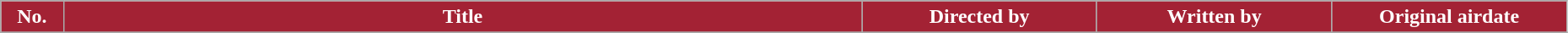<table class="wikitable" width="98%">
<tr>
<th style="background: #A32234; color: #FFFFFF;" width="4%">No.</th>
<th style="background: #A32234; color: #FFFFFF;">Title</th>
<th style="background: #A32234; color: #FFFFFF;" width="15%">Directed by</th>
<th style="background: #A32234; color: #FFFFFF;" width="15%">Written by</th>
<th style="background: #A32234; color: #FFFFFF;" width="15%">Original airdate</th>
</tr>
<tr>
</tr>
</table>
